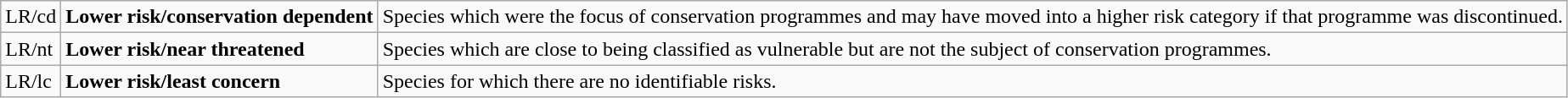<table class="wikitable" style="text-align:left">
<tr>
<td>LR/cd</td>
<td><strong>Lower risk/conservation dependent</strong></td>
<td>Species which were the focus of conservation programmes and may have moved into a higher risk category if that programme was discontinued.</td>
</tr>
<tr>
<td>LR/nt</td>
<td><strong>Lower risk/near threatened</strong></td>
<td>Species which are close to being classified as vulnerable but are not the subject of conservation programmes.</td>
</tr>
<tr>
<td>LR/lc</td>
<td><strong>Lower risk/least concern</strong></td>
<td>Species for which there are no identifiable risks.</td>
</tr>
</table>
